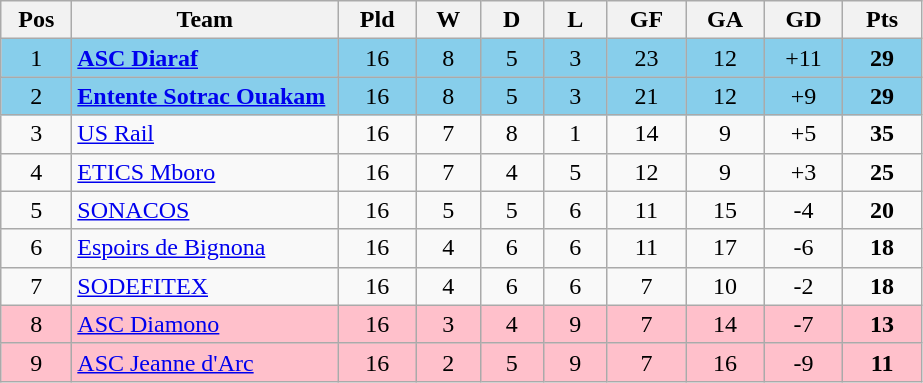<table class="wikitable" style="text-align: center;">
<tr>
<th style="width: 40px;">Pos</th>
<th style="width: 170px;">Team</th>
<th style="width: 45px;">Pld</th>
<th style="width: 35px;">W</th>
<th style="width: 35px;">D</th>
<th style="width: 35px;">L</th>
<th style="width: 45px;">GF</th>
<th style="width: 45px;">GA</th>
<th style="width: 45px;">GD</th>
<th style="width: 45px;">Pts</th>
</tr>
<tr style="background:#87ceeb;">
<td>1</td>
<td style="text-align: left;"><strong><a href='#'>ASC Diaraf</a></strong></td>
<td>16</td>
<td>8</td>
<td>5</td>
<td>3</td>
<td>23</td>
<td>12</td>
<td>+11</td>
<td><strong>29</strong></td>
</tr>
<tr style="background:#87ceeb;">
<td>2</td>
<td style="text-align: left;"><strong><a href='#'>Entente Sotrac Ouakam</a></strong></td>
<td>16</td>
<td>8</td>
<td>5</td>
<td>3</td>
<td>21</td>
<td>12</td>
<td>+9</td>
<td><strong>29</strong></td>
</tr>
<tr>
<td>3</td>
<td style="text-align: left;"><a href='#'>US Rail</a></td>
<td>16</td>
<td>7</td>
<td>8</td>
<td>1</td>
<td>14</td>
<td>9</td>
<td>+5</td>
<td><strong>35</strong></td>
</tr>
<tr>
<td>4</td>
<td style="text-align: left;"><a href='#'>ETICS Mboro</a></td>
<td>16</td>
<td>7</td>
<td>4</td>
<td>5</td>
<td>12</td>
<td>9</td>
<td>+3</td>
<td><strong>25</strong></td>
</tr>
<tr>
<td>5</td>
<td style="text-align: left;"><a href='#'>SONACOS</a></td>
<td>16</td>
<td>5</td>
<td>5</td>
<td>6</td>
<td>11</td>
<td>15</td>
<td>-4</td>
<td><strong>20</strong></td>
</tr>
<tr>
<td>6</td>
<td style="text-align: left;"><a href='#'>Espoirs de Bignona</a></td>
<td>16</td>
<td>4</td>
<td>6</td>
<td>6</td>
<td>11</td>
<td>17</td>
<td>-6</td>
<td><strong>18</strong></td>
</tr>
<tr>
<td>7</td>
<td style="text-align: left;"><a href='#'>SODEFITEX</a></td>
<td>16</td>
<td>4</td>
<td>6</td>
<td>6</td>
<td>7</td>
<td>10</td>
<td>-2</td>
<td><strong>18</strong></td>
</tr>
<tr style="background:#ffc0cb;">
<td>8</td>
<td style="text-align: left;"><a href='#'>ASC Diamono</a></td>
<td>16</td>
<td>3</td>
<td>4</td>
<td>9</td>
<td>7</td>
<td>14</td>
<td>-7</td>
<td><strong>13</strong></td>
</tr>
<tr style="background:#ffc0cb;">
<td>9</td>
<td style="text-align: left;"><a href='#'>ASC Jeanne d'Arc</a></td>
<td>16</td>
<td>2</td>
<td>5</td>
<td>9</td>
<td>7</td>
<td>16</td>
<td>-9</td>
<td><strong>11</strong></td>
</tr>
</table>
